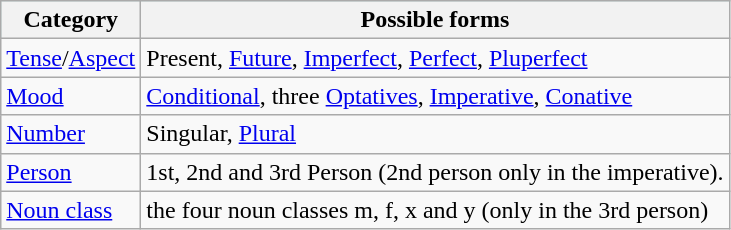<table class="wikitable">
<tr style="background:#c0f0f0;">
<th>Category</th>
<th>Possible forms</th>
</tr>
<tr>
<td><a href='#'>Tense</a>/<a href='#'>Aspect</a></td>
<td>Present, <a href='#'>Future</a>, <a href='#'>Imperfect</a>, <a href='#'>Perfect</a>, <a href='#'>Pluperfect</a></td>
</tr>
<tr>
<td><a href='#'>Mood</a></td>
<td><a href='#'>Conditional</a>, three <a href='#'>Optatives</a>, <a href='#'>Imperative</a>, <a href='#'>Conative</a></td>
</tr>
<tr>
<td><a href='#'>Number</a></td>
<td>Singular, <a href='#'>Plural</a></td>
</tr>
<tr>
<td><a href='#'>Person</a></td>
<td>1st, 2nd and 3rd Person (2nd person only in the imperative).</td>
</tr>
<tr>
<td><a href='#'>Noun class</a></td>
<td>the four noun classes m, f, x and y (only in the 3rd person)</td>
</tr>
</table>
